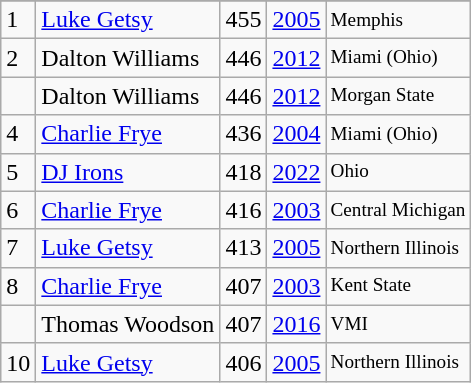<table class="wikitable">
<tr>
</tr>
<tr>
<td>1</td>
<td><a href='#'>Luke Getsy</a></td>
<td>455</td>
<td><a href='#'>2005</a></td>
<td style="font-size:80%;">Memphis</td>
</tr>
<tr>
<td>2</td>
<td>Dalton Williams</td>
<td>446</td>
<td><a href='#'>2012</a></td>
<td style="font-size:80%;">Miami (Ohio)</td>
</tr>
<tr>
<td></td>
<td>Dalton Williams</td>
<td>446</td>
<td><a href='#'>2012</a></td>
<td style="font-size:80%;">Morgan State</td>
</tr>
<tr>
<td>4</td>
<td><a href='#'>Charlie Frye</a></td>
<td>436</td>
<td><a href='#'>2004</a></td>
<td style="font-size:80%;">Miami (Ohio)</td>
</tr>
<tr>
<td>5</td>
<td><a href='#'>DJ Irons</a></td>
<td>418</td>
<td><a href='#'>2022</a></td>
<td style="font-size:80%;">Ohio</td>
</tr>
<tr>
<td>6</td>
<td><a href='#'>Charlie Frye</a></td>
<td>416</td>
<td><a href='#'>2003</a></td>
<td style="font-size:80%;">Central Michigan</td>
</tr>
<tr>
<td>7</td>
<td><a href='#'>Luke Getsy</a></td>
<td>413</td>
<td><a href='#'>2005</a></td>
<td style="font-size:80%;">Northern Illinois</td>
</tr>
<tr>
<td>8</td>
<td><a href='#'>Charlie Frye</a></td>
<td>407</td>
<td><a href='#'>2003</a></td>
<td style="font-size:80%;">Kent State</td>
</tr>
<tr>
<td></td>
<td>Thomas Woodson</td>
<td>407</td>
<td><a href='#'>2016</a></td>
<td style="font-size:80%;">VMI</td>
</tr>
<tr>
<td>10</td>
<td><a href='#'>Luke Getsy</a></td>
<td>406</td>
<td><a href='#'>2005</a></td>
<td style="font-size:80%;">Northern Illinois</td>
</tr>
</table>
